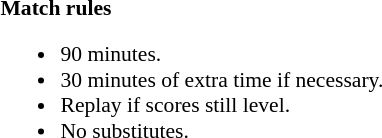<table width=100% style="font-size: 90%">
<tr>
<td width=50% valign=top><br><strong>Match rules</strong><ul><li>90 minutes.</li><li>30 minutes of extra time if necessary.</li><li>Replay if scores still level.</li><li>No substitutes.</li></ul></td>
</tr>
</table>
